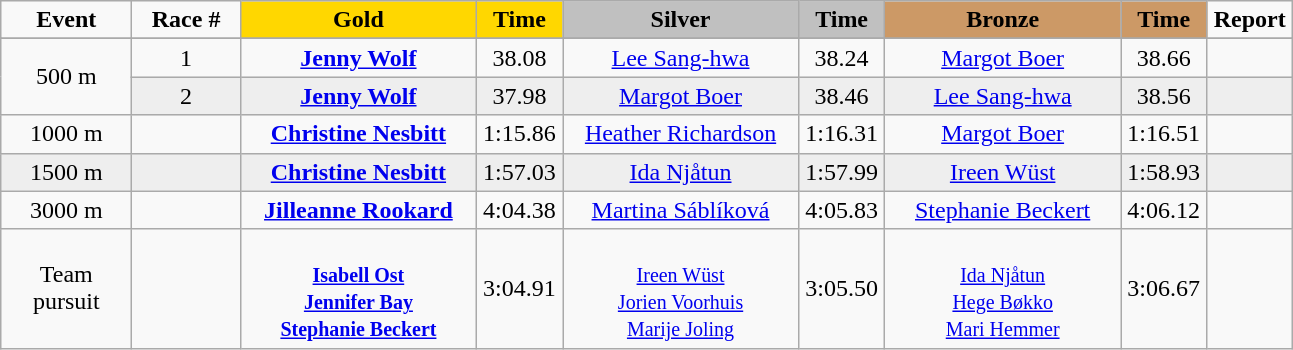<table class="wikitable">
<tr>
<td width="80" align="center"><strong>Event</strong></td>
<td width="65" align="center"><strong>Race #</strong></td>
<td width="150" bgcolor="gold" align="center"><strong>Gold</strong></td>
<td width="50" bgcolor="gold" align="center"><strong>Time</strong></td>
<td width="150" bgcolor="silver" align="center"><strong>Silver</strong></td>
<td width="50" bgcolor="silver" align="center"><strong>Time</strong></td>
<td width="150" bgcolor="#CC9966" align="center"><strong>Bronze</strong></td>
<td width="50" bgcolor="#CC9966" align="center"><strong>Time</strong></td>
<td width="50" align="center"><strong>Report</strong></td>
</tr>
<tr bgcolor="#cccccc">
</tr>
<tr>
<td rowspan=2 align="center">500 m</td>
<td align="center">1</td>
<td align="center"><strong><a href='#'>Jenny Wolf</a></strong><br><small></small></td>
<td align="center">38.08</td>
<td align="center"><a href='#'>Lee Sang-hwa</a><br><small></small></td>
<td align="center">38.24</td>
<td align="center"><a href='#'>Margot Boer</a><br><small></small></td>
<td align="center">38.66</td>
<td align="center"></td>
</tr>
<tr bgcolor="#eeeeee">
<td align="center">2</td>
<td align="center"><strong><a href='#'>Jenny Wolf</a></strong><br><small></small></td>
<td align="center">37.98</td>
<td align="center"><a href='#'>Margot Boer</a><br><small></small></td>
<td align="center">38.46</td>
<td align="center"><a href='#'>Lee Sang-hwa</a><br><small></small></td>
<td align="center">38.56</td>
<td align="center"></td>
</tr>
<tr>
<td align="center">1000 m</td>
<td align="center"></td>
<td align="center"><strong><a href='#'>Christine Nesbitt</a></strong><br><small></small></td>
<td align="center">1:15.86</td>
<td align="center"><a href='#'>Heather Richardson</a><br><small></small></td>
<td align="center">1:16.31</td>
<td align="center"><a href='#'>Margot Boer</a><br><small></small></td>
<td align="center">1:16.51</td>
<td align="center"></td>
</tr>
<tr bgcolor="#eeeeee">
<td align="center">1500 m</td>
<td align="center"></td>
<td align="center"><strong><a href='#'>Christine Nesbitt</a></strong><br><small></small></td>
<td align="center">1:57.03</td>
<td align="center"><a href='#'>Ida Njåtun</a><br><small></small></td>
<td align="center">1:57.99</td>
<td align="center"><a href='#'>Ireen Wüst</a><br><small></small></td>
<td align="center">1:58.93</td>
<td align="center"></td>
</tr>
<tr>
<td align="center">3000 m</td>
<td align="center"></td>
<td align="center"><strong><a href='#'>Jilleanne Rookard</a></strong><br><small></small></td>
<td align="center">4:04.38</td>
<td align="center"><a href='#'>Martina Sáblíková</a><br><small></small></td>
<td align="center">4:05.83</td>
<td align="center"><a href='#'>Stephanie Beckert</a><br><small></small></td>
<td align="center">4:06.12</td>
<td align="center"></td>
</tr>
<tr>
<td align="center">Team pursuit</td>
<td align="center"></td>
<td align="center"><strong></strong><br><small><strong><a href='#'>Isabell Ost</a><br><a href='#'>Jennifer Bay</a><br><a href='#'>Stephanie Beckert</a></strong></small></td>
<td align="center">3:04.91</td>
<td align="center"><br><small><a href='#'>Ireen Wüst</a><br><a href='#'>Jorien Voorhuis</a><br><a href='#'>Marije Joling</a></small></td>
<td align="center">3:05.50</td>
<td align="center"><br><small><a href='#'>Ida Njåtun</a><br><a href='#'>Hege Bøkko</a><br><a href='#'>Mari Hemmer</a></small></td>
<td align="center">3:06.67</td>
<td align="center"></td>
</tr>
</table>
